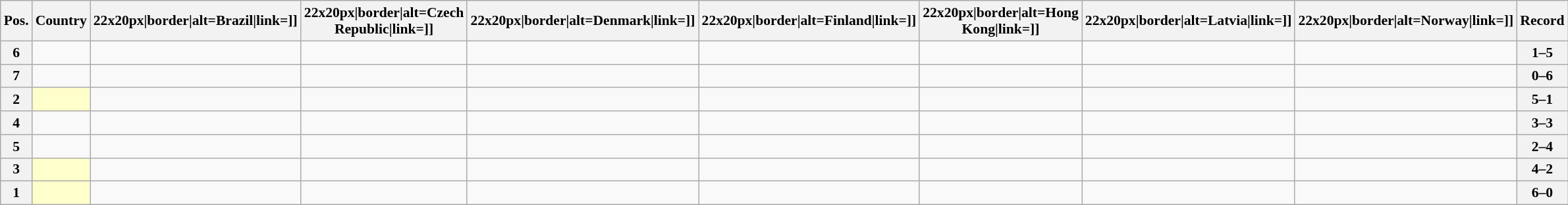<table class="wikitable sortable nowrap" style="text-align:center; font-size:0.9em;">
<tr>
<th>Pos.</th>
<th>Country</th>
<th [[Image:>22x20px|border|alt=Brazil|link=]]</th>
<th [[Image:>22x20px|border|alt=Czech Republic|link=]]</th>
<th [[Image:>22x20px|border|alt=Denmark|link=]]</th>
<th [[Image:>22x20px|border|alt=Finland|link=]]</th>
<th [[Image:>22x20px|border|alt=Hong Kong|link=]]</th>
<th [[Image:>22x20px|border|alt=Latvia|link=]]</th>
<th [[Image:>22x20px|border|alt=Norway|link=]]</th>
<th>Record</th>
</tr>
<tr>
<th>6</th>
<td style="text-align:left;"></td>
<td> </td>
<td> </td>
<td> </td>
<td> </td>
<td> </td>
<td> </td>
<td> </td>
<th>1–5</th>
</tr>
<tr>
<th>7</th>
<td style="text-align:left;"></td>
<td> </td>
<td> </td>
<td> </td>
<td> </td>
<td> </td>
<td> </td>
<td> </td>
<th>0–6</th>
</tr>
<tr>
<th>2</th>
<td style="text-align:left; background:#ffffcc;"></td>
<td> </td>
<td> </td>
<td> </td>
<td> </td>
<td> </td>
<td> </td>
<td> </td>
<th>5–1</th>
</tr>
<tr>
<th>4</th>
<td style="text-align:left;"></td>
<td> </td>
<td> </td>
<td> </td>
<td> </td>
<td> </td>
<td> </td>
<td> </td>
<th>3–3</th>
</tr>
<tr>
<th>5</th>
<td style="text-align:left;"></td>
<td> </td>
<td> </td>
<td> </td>
<td> </td>
<td> </td>
<td> </td>
<td> </td>
<th>2–4</th>
</tr>
<tr>
<th>3</th>
<td style="text-align:left; background:#ffffcc;"></td>
<td> </td>
<td> </td>
<td> </td>
<td> </td>
<td> </td>
<td> </td>
<td> </td>
<th>4–2</th>
</tr>
<tr>
<th>1</th>
<td style="text-align:left; background:#ffffcc;"></td>
<td> </td>
<td> </td>
<td> </td>
<td> </td>
<td> </td>
<td> </td>
<td> </td>
<th>6–0</th>
</tr>
</table>
